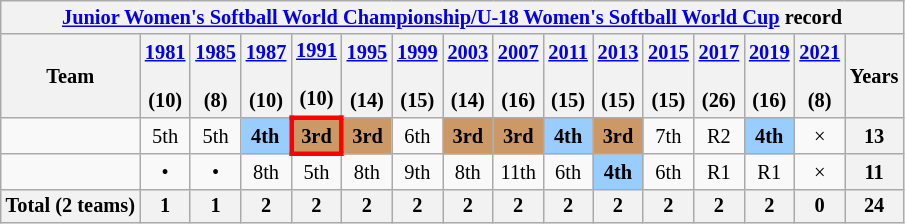<table class="wikitable" style="text-align:center; font-size:85%;">
<tr>
<th colspan=32><a href='#'>Junior Women's Softball World Championship/U-18 Women's Softball World Cup</a> record</th>
</tr>
<tr>
<th>Team</th>
<th><a href='#'>1981</a><br><br>(10)</th>
<th><a href='#'>1985</a><br><br>(8)</th>
<th><a href='#'>1987</a><br><br>(10)</th>
<th><a href='#'>1991</a><br><br>(10)</th>
<th><a href='#'>1995</a><br><br>(14)</th>
<th><a href='#'>1999</a><br><br>(15)</th>
<th><a href='#'>2003</a><br><br>(14)</th>
<th><a href='#'>2007</a><br><br>(16)</th>
<th><a href='#'>2011</a><br><br>(15)</th>
<th><a href='#'>2013</a><br><br>(15)</th>
<th><a href='#'>2015</a><br><br>(15)</th>
<th><a href='#'>2017</a><br><br>(26)</th>
<th><a href='#'>2019</a><br><br>(16)</th>
<th><a href='#'>2021</a><br><br>(8)</th>
<th>Years</th>
</tr>
<tr>
<td align=left></td>
<td>5th</td>
<td>5th</td>
<td style="background:#9acdff"><strong>4th</strong></td>
<td style="background:#c96; border: 3px solid red"><strong>3rd</strong></td>
<td style="background:#c96"><strong>3rd</strong></td>
<td>6th</td>
<td style="background:#c96"><strong>3rd</strong></td>
<td style="background:#c96"><strong>3rd</strong></td>
<td style="background:#9acdff"><strong>4th</strong></td>
<td style="background:#c96"><strong>3rd</strong></td>
<td>7th</td>
<td>R2<br></td>
<td style="background:#9acdff"><strong>4th</strong></td>
<td>×</td>
<th>13</th>
</tr>
<tr>
<td align=left></td>
<td>•</td>
<td>•</td>
<td>8th</td>
<td>5th</td>
<td>8th</td>
<td>9th</td>
<td>8th</td>
<td>11th</td>
<td>6th</td>
<td style="background:#9acdff"><strong>4th</strong></td>
<td>6th</td>
<td>R1<br></td>
<td>R1<br></td>
<td>×</td>
<th>11</th>
</tr>
<tr>
<th>Total (2 teams)</th>
<th>1</th>
<th>1</th>
<th>2</th>
<th>2</th>
<th>2</th>
<th>2</th>
<th>2</th>
<th>2</th>
<th>2</th>
<th>2</th>
<th>2</th>
<th>2</th>
<th>2</th>
<th>0</th>
<th>24</th>
</tr>
</table>
